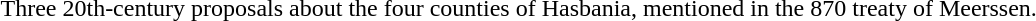<table>
<tr>
<td colspan="3">Three 20th-century proposals about the four counties of Hasbania, mentioned in the 870 treaty of Meerssen.</td>
</tr>
<tr>
<td></td>
<td></td>
<td></td>
</tr>
</table>
